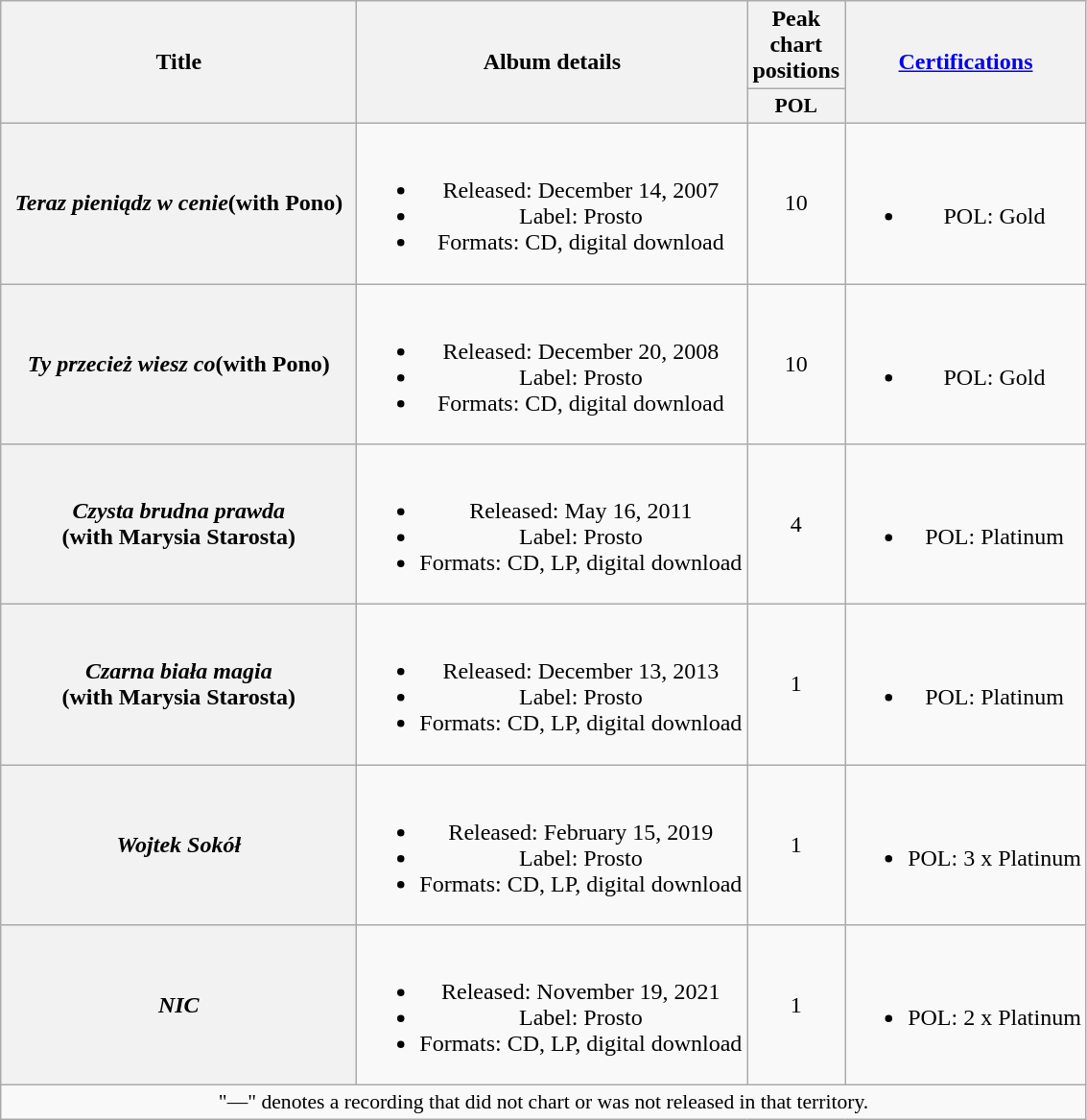<table class="wikitable plainrowheaders" style="text-align:center;">
<tr>
<th scope="col" rowspan="2" style="width:15em;">Title</th>
<th scope="col" rowspan="2">Album details</th>
<th scope="col">Peak chart positions</th>
<th scope="col" rowspan="2"><a href='#'>Certifications</a></th>
</tr>
<tr>
<th scope="col" style="width:3em;font-size:90%;">POL<br></th>
</tr>
<tr>
<th><strong><em>Teraz pieniądz w cenie</em></strong>(with Pono)</th>
<td><br><ul><li>Released: December 14, 2007</li><li>Label: Prosto</li><li>Formats: CD, digital download</li></ul></td>
<td>10</td>
<td><br><ul><li>POL: Gold</li></ul></td>
</tr>
<tr>
<th><strong><em>Ty przecież wiesz co</em></strong>(with Pono)</th>
<td><br><ul><li>Released: December 20, 2008</li><li>Label: Prosto</li><li>Formats: CD, digital download</li></ul></td>
<td>10</td>
<td><br><ul><li>POL: Gold</li></ul></td>
</tr>
<tr>
<th scope="row"><strong><em>Czysta brudna prawda</em></strong><br>(with Marysia Starosta)</th>
<td><br><ul><li>Released: May 16, 2011</li><li>Label: Prosto</li><li>Formats: CD, LP, digital download</li></ul></td>
<td>4</td>
<td><br><ul><li>POL: Platinum</li></ul></td>
</tr>
<tr>
<th scope="row"><strong><em>Czarna biała magia</em></strong><br>(with Marysia Starosta)</th>
<td><br><ul><li>Released: December 13, 2013</li><li>Label: Prosto</li><li>Formats: CD, LP, digital download</li></ul></td>
<td>1</td>
<td><br><ul><li>POL: Platinum</li></ul></td>
</tr>
<tr>
<th><em>Wojtek Sokół</em></th>
<td><br><ul><li>Released: February 15, 2019</li><li>Label: Prosto</li><li>Formats: CD, LP, digital download</li></ul></td>
<td>1</td>
<td><br><ul><li>POL: 3 x Platinum</li></ul></td>
</tr>
<tr>
<th><em>NIC</em></th>
<td><br><ul><li>Released: November 19, 2021</li><li>Label: Prosto</li><li>Formats: CD, LP, digital download</li></ul></td>
<td>1</td>
<td><br><ul><li>POL: 2 x Platinum</li></ul></td>
</tr>
<tr>
<td colspan="20" style="font-size:90%">"—" denotes a recording that did not chart or was not released in that territory.</td>
</tr>
</table>
